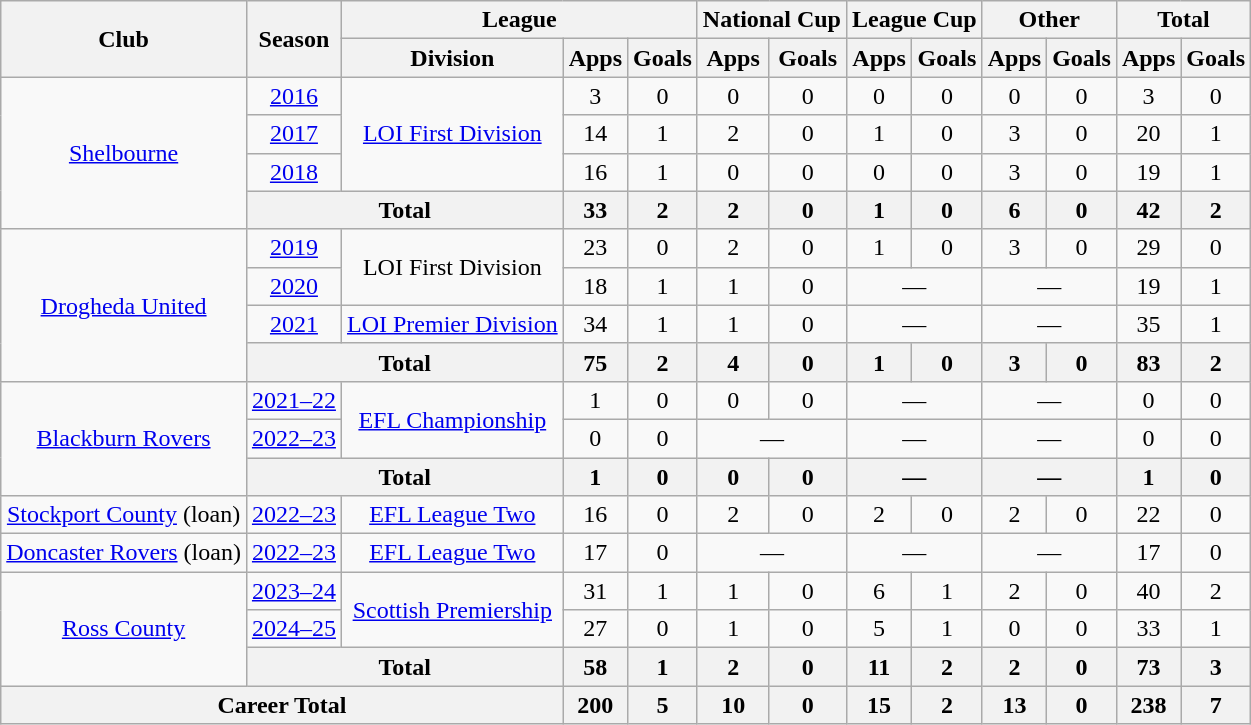<table class="wikitable" style="text-align: center">
<tr>
<th rowspan=2>Club</th>
<th rowspan=2>Season</th>
<th colspan=3>League</th>
<th colspan=2>National Cup</th>
<th colspan=2>League Cup</th>
<th colspan=2>Other</th>
<th colspan=2>Total</th>
</tr>
<tr>
<th>Division</th>
<th>Apps</th>
<th>Goals</th>
<th>Apps</th>
<th>Goals</th>
<th>Apps</th>
<th>Goals</th>
<th>Apps</th>
<th>Goals</th>
<th>Apps</th>
<th>Goals</th>
</tr>
<tr>
<td rowspan=4><a href='#'>Shelbourne</a></td>
<td><a href='#'>2016</a></td>
<td rowspan=3><a href='#'>LOI First Division</a></td>
<td>3</td>
<td>0</td>
<td>0</td>
<td>0</td>
<td>0</td>
<td>0</td>
<td>0</td>
<td>0</td>
<td>3</td>
<td>0</td>
</tr>
<tr>
<td><a href='#'>2017</a></td>
<td>14</td>
<td>1</td>
<td>2</td>
<td>0</td>
<td>1</td>
<td>0</td>
<td>3</td>
<td>0</td>
<td>20</td>
<td>1</td>
</tr>
<tr>
<td><a href='#'>2018</a></td>
<td>16</td>
<td>1</td>
<td>0</td>
<td>0</td>
<td>0</td>
<td>0</td>
<td>3</td>
<td>0</td>
<td>19</td>
<td>1</td>
</tr>
<tr>
<th colspan="2">Total</th>
<th>33</th>
<th>2</th>
<th>2</th>
<th>0</th>
<th>1</th>
<th>0</th>
<th>6</th>
<th>0</th>
<th>42</th>
<th>2</th>
</tr>
<tr>
<td rowspan=4><a href='#'>Drogheda United</a></td>
<td><a href='#'>2019</a></td>
<td rowspan=2>LOI First Division</td>
<td>23</td>
<td>0</td>
<td>2</td>
<td>0</td>
<td>1</td>
<td>0</td>
<td>3</td>
<td>0</td>
<td>29</td>
<td>0</td>
</tr>
<tr>
<td><a href='#'>2020</a></td>
<td>18</td>
<td>1</td>
<td>1</td>
<td>0</td>
<td colspan="2">—</td>
<td colspan="2">—</td>
<td>19</td>
<td>1</td>
</tr>
<tr>
<td><a href='#'>2021</a></td>
<td><a href='#'>LOI Premier Division</a></td>
<td>34</td>
<td>1</td>
<td>1</td>
<td>0</td>
<td colspan="2">—</td>
<td colspan="2">—</td>
<td>35</td>
<td>1</td>
</tr>
<tr>
<th colspan="2">Total</th>
<th>75</th>
<th>2</th>
<th>4</th>
<th>0</th>
<th>1</th>
<th>0</th>
<th>3</th>
<th>0</th>
<th>83</th>
<th>2</th>
</tr>
<tr>
<td rowspan=3><a href='#'>Blackburn Rovers</a></td>
<td><a href='#'>2021–22</a></td>
<td rowspan=2><a href='#'>EFL Championship</a></td>
<td>1</td>
<td>0</td>
<td>0</td>
<td>0</td>
<td colspan="2">—</td>
<td colspan="2">—</td>
<td>0</td>
<td>0</td>
</tr>
<tr>
<td><a href='#'>2022–23</a></td>
<td>0</td>
<td>0</td>
<td colspan="2">—</td>
<td colspan="2">—</td>
<td colspan="2">—</td>
<td>0</td>
<td>0</td>
</tr>
<tr>
<th colspan="2">Total</th>
<th>1</th>
<th>0</th>
<th>0</th>
<th>0</th>
<th colspan="2">—</th>
<th colspan="2">—</th>
<th>1</th>
<th>0</th>
</tr>
<tr>
<td><a href='#'>Stockport County</a> (loan)</td>
<td><a href='#'>2022–23</a></td>
<td><a href='#'>EFL League Two</a></td>
<td>16</td>
<td>0</td>
<td>2</td>
<td>0</td>
<td>2</td>
<td>0</td>
<td>2</td>
<td>0</td>
<td>22</td>
<td>0</td>
</tr>
<tr>
<td><a href='#'>Doncaster Rovers</a> (loan)</td>
<td><a href='#'>2022–23</a></td>
<td><a href='#'>EFL League Two</a></td>
<td>17</td>
<td>0</td>
<td colspan="2">—</td>
<td colspan="2">—</td>
<td colspan="2">—</td>
<td>17</td>
<td>0</td>
</tr>
<tr>
<td rowspan=3><a href='#'>Ross County</a></td>
<td><a href='#'>2023–24</a></td>
<td rowspan=2><a href='#'>Scottish Premiership</a></td>
<td>31</td>
<td>1</td>
<td>1</td>
<td>0</td>
<td>6</td>
<td>1</td>
<td>2</td>
<td>0</td>
<td>40</td>
<td>2</td>
</tr>
<tr>
<td><a href='#'>2024–25</a></td>
<td>27</td>
<td>0</td>
<td>1</td>
<td>0</td>
<td>5</td>
<td>1</td>
<td>0</td>
<td>0</td>
<td>33</td>
<td>1</td>
</tr>
<tr>
<th colspan="2">Total</th>
<th>58</th>
<th>1</th>
<th>2</th>
<th>0</th>
<th>11</th>
<th>2</th>
<th>2</th>
<th>0</th>
<th>73</th>
<th>3</th>
</tr>
<tr>
<th colspan=3>Career Total</th>
<th>200</th>
<th>5</th>
<th>10</th>
<th>0</th>
<th>15</th>
<th>2</th>
<th>13</th>
<th>0</th>
<th>238</th>
<th>7</th>
</tr>
</table>
